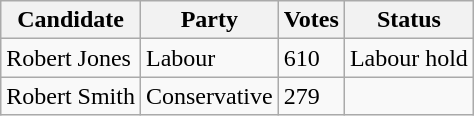<table class="wikitable sortable">
<tr>
<th>Candidate</th>
<th>Party</th>
<th>Votes</th>
<th>Status</th>
</tr>
<tr>
<td>Robert Jones</td>
<td>Labour</td>
<td>610</td>
<td>Labour hold</td>
</tr>
<tr>
<td>Robert Smith</td>
<td>Conservative</td>
<td>279</td>
<td></td>
</tr>
</table>
